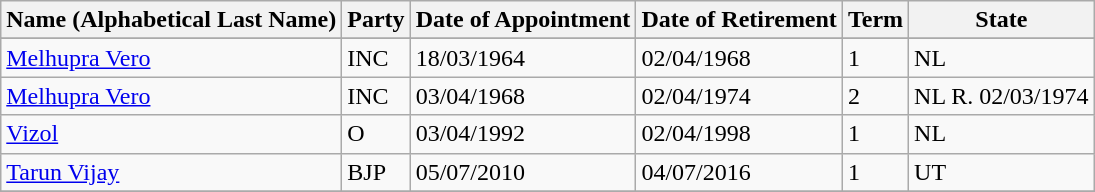<table class="wikitable sortable">
<tr>
<th>Name (Alphabetical Last Name)</th>
<th>Party</th>
<th>Date of Appointment</th>
<th>Date of Retirement</th>
<th>Term</th>
<th>State</th>
</tr>
<tr>
</tr>
<tr>
<td><a href='#'>Melhupra Vero</a></td>
<td>INC</td>
<td>18/03/1964</td>
<td>02/04/1968</td>
<td>1</td>
<td>NL</td>
</tr>
<tr>
<td><a href='#'>Melhupra Vero</a></td>
<td>INC</td>
<td>03/04/1968</td>
<td>02/04/1974</td>
<td>2</td>
<td>NL R. 02/03/1974</td>
</tr>
<tr>
<td><a href='#'>Vizol</a></td>
<td>O</td>
<td>03/04/1992</td>
<td>02/04/1998</td>
<td>1</td>
<td>NL</td>
</tr>
<tr>
<td><a href='#'>Tarun Vijay</a></td>
<td>BJP</td>
<td>05/07/2010</td>
<td>04/07/2016</td>
<td>1</td>
<td>UT</td>
</tr>
<tr>
</tr>
</table>
